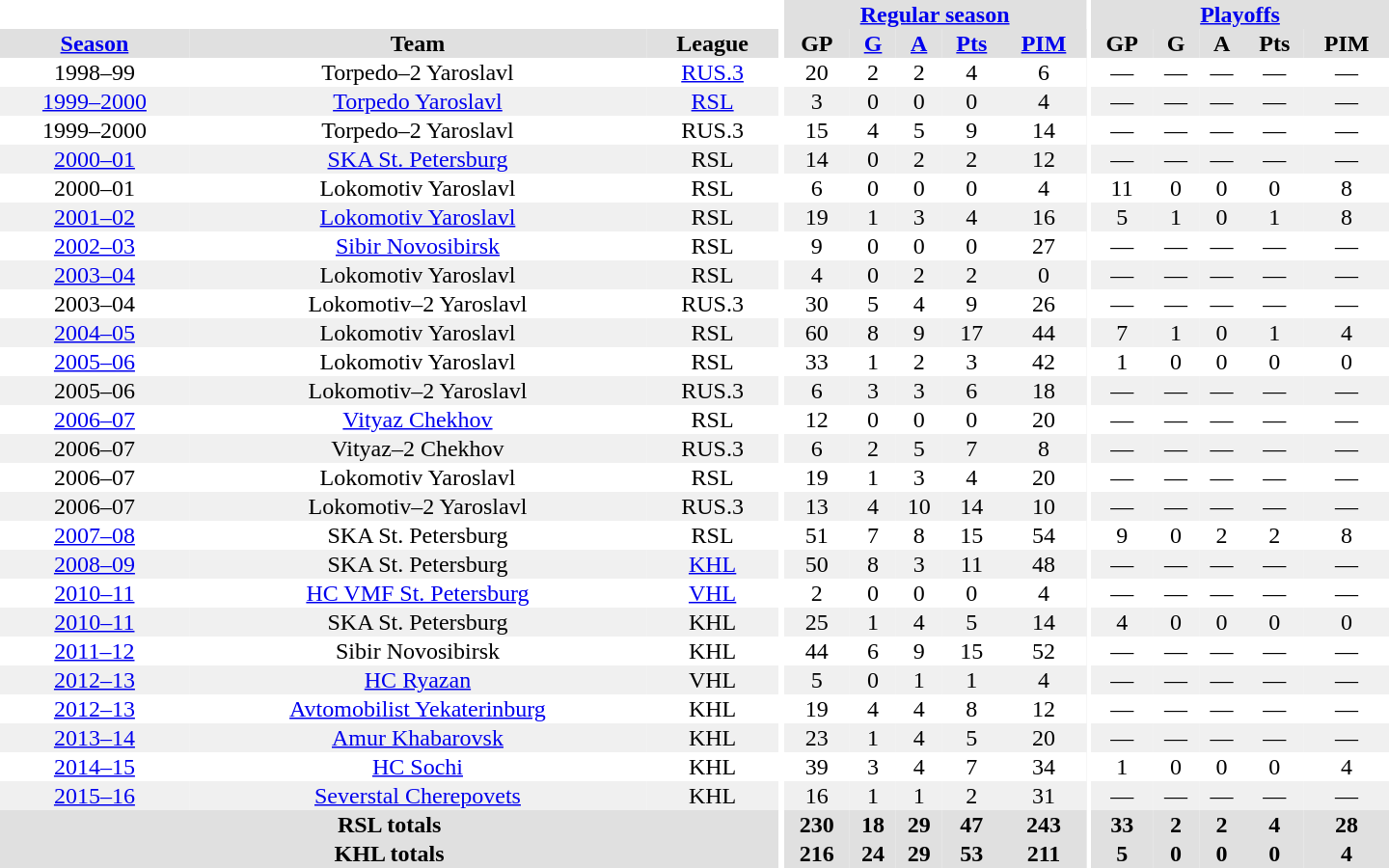<table border="0" cellpadding="1" cellspacing="0" style="text-align:center; width:60em">
<tr bgcolor="#e0e0e0">
<th colspan="3" bgcolor="#ffffff"></th>
<th rowspan="99" bgcolor="#ffffff"></th>
<th colspan="5"><a href='#'>Regular season</a></th>
<th rowspan="99" bgcolor="#ffffff"></th>
<th colspan="5"><a href='#'>Playoffs</a></th>
</tr>
<tr bgcolor="#e0e0e0">
<th><a href='#'>Season</a></th>
<th>Team</th>
<th>League</th>
<th>GP</th>
<th><a href='#'>G</a></th>
<th><a href='#'>A</a></th>
<th><a href='#'>Pts</a></th>
<th><a href='#'>PIM</a></th>
<th>GP</th>
<th>G</th>
<th>A</th>
<th>Pts</th>
<th>PIM</th>
</tr>
<tr>
<td>1998–99</td>
<td>Torpedo–2 Yaroslavl</td>
<td><a href='#'>RUS.3</a></td>
<td>20</td>
<td>2</td>
<td>2</td>
<td>4</td>
<td>6</td>
<td>—</td>
<td>—</td>
<td>—</td>
<td>—</td>
<td>—</td>
</tr>
<tr bgcolor="#f0f0f0">
<td><a href='#'>1999–2000</a></td>
<td><a href='#'>Torpedo Yaroslavl</a></td>
<td><a href='#'>RSL</a></td>
<td>3</td>
<td>0</td>
<td>0</td>
<td>0</td>
<td>4</td>
<td>—</td>
<td>—</td>
<td>—</td>
<td>—</td>
<td>—</td>
</tr>
<tr>
<td>1999–2000</td>
<td>Torpedo–2 Yaroslavl</td>
<td>RUS.3</td>
<td>15</td>
<td>4</td>
<td>5</td>
<td>9</td>
<td>14</td>
<td>—</td>
<td>—</td>
<td>—</td>
<td>—</td>
<td>—</td>
</tr>
<tr bgcolor="#f0f0f0">
<td><a href='#'>2000–01</a></td>
<td><a href='#'>SKA St. Petersburg</a></td>
<td>RSL</td>
<td>14</td>
<td>0</td>
<td>2</td>
<td>2</td>
<td>12</td>
<td>—</td>
<td>—</td>
<td>—</td>
<td>—</td>
<td>—</td>
</tr>
<tr>
<td>2000–01</td>
<td>Lokomotiv Yaroslavl</td>
<td>RSL</td>
<td>6</td>
<td>0</td>
<td>0</td>
<td>0</td>
<td>4</td>
<td>11</td>
<td>0</td>
<td>0</td>
<td>0</td>
<td>8</td>
</tr>
<tr bgcolor="#f0f0f0">
<td><a href='#'>2001–02</a></td>
<td><a href='#'>Lokomotiv Yaroslavl</a></td>
<td>RSL</td>
<td>19</td>
<td>1</td>
<td>3</td>
<td>4</td>
<td>16</td>
<td>5</td>
<td>1</td>
<td>0</td>
<td>1</td>
<td>8</td>
</tr>
<tr>
<td><a href='#'>2002–03</a></td>
<td><a href='#'>Sibir Novosibirsk</a></td>
<td>RSL</td>
<td>9</td>
<td>0</td>
<td>0</td>
<td>0</td>
<td>27</td>
<td>—</td>
<td>—</td>
<td>—</td>
<td>—</td>
<td>—</td>
</tr>
<tr bgcolor="#f0f0f0">
<td><a href='#'>2003–04</a></td>
<td>Lokomotiv Yaroslavl</td>
<td>RSL</td>
<td>4</td>
<td>0</td>
<td>2</td>
<td>2</td>
<td>0</td>
<td>—</td>
<td>—</td>
<td>—</td>
<td>—</td>
<td>—</td>
</tr>
<tr>
<td>2003–04</td>
<td>Lokomotiv–2 Yaroslavl</td>
<td>RUS.3</td>
<td>30</td>
<td>5</td>
<td>4</td>
<td>9</td>
<td>26</td>
<td>—</td>
<td>—</td>
<td>—</td>
<td>—</td>
<td>—</td>
</tr>
<tr bgcolor="#f0f0f0">
<td><a href='#'>2004–05</a></td>
<td>Lokomotiv Yaroslavl</td>
<td>RSL</td>
<td>60</td>
<td>8</td>
<td>9</td>
<td>17</td>
<td>44</td>
<td>7</td>
<td>1</td>
<td>0</td>
<td>1</td>
<td>4</td>
</tr>
<tr>
<td><a href='#'>2005–06</a></td>
<td>Lokomotiv Yaroslavl</td>
<td>RSL</td>
<td>33</td>
<td>1</td>
<td>2</td>
<td>3</td>
<td>42</td>
<td>1</td>
<td>0</td>
<td>0</td>
<td>0</td>
<td>0</td>
</tr>
<tr bgcolor="#f0f0f0">
<td>2005–06</td>
<td>Lokomotiv–2 Yaroslavl</td>
<td>RUS.3</td>
<td>6</td>
<td>3</td>
<td>3</td>
<td>6</td>
<td>18</td>
<td>—</td>
<td>—</td>
<td>—</td>
<td>—</td>
<td>—</td>
</tr>
<tr>
<td><a href='#'>2006–07</a></td>
<td><a href='#'>Vityaz Chekhov</a></td>
<td>RSL</td>
<td>12</td>
<td>0</td>
<td>0</td>
<td>0</td>
<td>20</td>
<td>—</td>
<td>—</td>
<td>—</td>
<td>—</td>
<td>—</td>
</tr>
<tr bgcolor="#f0f0f0">
<td>2006–07</td>
<td>Vityaz–2 Chekhov</td>
<td>RUS.3</td>
<td>6</td>
<td>2</td>
<td>5</td>
<td>7</td>
<td>8</td>
<td>—</td>
<td>—</td>
<td>—</td>
<td>—</td>
<td>—</td>
</tr>
<tr>
<td>2006–07</td>
<td>Lokomotiv Yaroslavl</td>
<td>RSL</td>
<td>19</td>
<td>1</td>
<td>3</td>
<td>4</td>
<td>20</td>
<td>—</td>
<td>—</td>
<td>—</td>
<td>—</td>
<td>—</td>
</tr>
<tr bgcolor="#f0f0f0">
<td>2006–07</td>
<td>Lokomotiv–2 Yaroslavl</td>
<td>RUS.3</td>
<td>13</td>
<td>4</td>
<td>10</td>
<td>14</td>
<td>10</td>
<td>—</td>
<td>—</td>
<td>—</td>
<td>—</td>
<td>—</td>
</tr>
<tr>
<td><a href='#'>2007–08</a></td>
<td>SKA St. Petersburg</td>
<td>RSL</td>
<td>51</td>
<td>7</td>
<td>8</td>
<td>15</td>
<td>54</td>
<td>9</td>
<td>0</td>
<td>2</td>
<td>2</td>
<td>8</td>
</tr>
<tr bgcolor="#f0f0f0">
<td><a href='#'>2008–09</a></td>
<td>SKA St. Petersburg</td>
<td><a href='#'>KHL</a></td>
<td>50</td>
<td>8</td>
<td>3</td>
<td>11</td>
<td>48</td>
<td>—</td>
<td>—</td>
<td>—</td>
<td>—</td>
<td>—</td>
</tr>
<tr>
<td><a href='#'>2010–11</a></td>
<td><a href='#'>HC VMF St. Petersburg</a></td>
<td><a href='#'>VHL</a></td>
<td>2</td>
<td>0</td>
<td>0</td>
<td>0</td>
<td>4</td>
<td>—</td>
<td>—</td>
<td>—</td>
<td>—</td>
<td>—</td>
</tr>
<tr bgcolor="#f0f0f0">
<td><a href='#'>2010–11</a></td>
<td>SKA St. Petersburg</td>
<td>KHL</td>
<td>25</td>
<td>1</td>
<td>4</td>
<td>5</td>
<td>14</td>
<td>4</td>
<td>0</td>
<td>0</td>
<td>0</td>
<td>0</td>
</tr>
<tr>
<td><a href='#'>2011–12</a></td>
<td>Sibir Novosibirsk</td>
<td>KHL</td>
<td>44</td>
<td>6</td>
<td>9</td>
<td>15</td>
<td>52</td>
<td>—</td>
<td>—</td>
<td>—</td>
<td>—</td>
<td>—</td>
</tr>
<tr bgcolor="#f0f0f0">
<td><a href='#'>2012–13</a></td>
<td><a href='#'>HC Ryazan</a></td>
<td>VHL</td>
<td>5</td>
<td>0</td>
<td>1</td>
<td>1</td>
<td>4</td>
<td>—</td>
<td>—</td>
<td>—</td>
<td>—</td>
<td>—</td>
</tr>
<tr>
<td><a href='#'>2012–13</a></td>
<td><a href='#'>Avtomobilist Yekaterinburg</a></td>
<td>KHL</td>
<td>19</td>
<td>4</td>
<td>4</td>
<td>8</td>
<td>12</td>
<td>—</td>
<td>—</td>
<td>—</td>
<td>—</td>
<td>—</td>
</tr>
<tr bgcolor="#f0f0f0">
<td><a href='#'>2013–14</a></td>
<td><a href='#'>Amur Khabarovsk</a></td>
<td>KHL</td>
<td>23</td>
<td>1</td>
<td>4</td>
<td>5</td>
<td>20</td>
<td>—</td>
<td>—</td>
<td>—</td>
<td>—</td>
<td>—</td>
</tr>
<tr>
<td><a href='#'>2014–15</a></td>
<td><a href='#'>HC Sochi</a></td>
<td>KHL</td>
<td>39</td>
<td>3</td>
<td>4</td>
<td>7</td>
<td>34</td>
<td>1</td>
<td>0</td>
<td>0</td>
<td>0</td>
<td>4</td>
</tr>
<tr bgcolor="#f0f0f0">
<td><a href='#'>2015–16</a></td>
<td><a href='#'>Severstal Cherepovets</a></td>
<td>KHL</td>
<td>16</td>
<td>1</td>
<td>1</td>
<td>2</td>
<td>31</td>
<td>—</td>
<td>—</td>
<td>—</td>
<td>—</td>
<td>—</td>
</tr>
<tr bgcolor="#e0e0e0">
<th colspan="3">RSL totals</th>
<th>230</th>
<th>18</th>
<th>29</th>
<th>47</th>
<th>243</th>
<th>33</th>
<th>2</th>
<th>2</th>
<th>4</th>
<th>28</th>
</tr>
<tr bgcolor="#e0e0e0">
<th colspan="3">KHL totals</th>
<th>216</th>
<th>24</th>
<th>29</th>
<th>53</th>
<th>211</th>
<th>5</th>
<th>0</th>
<th>0</th>
<th>0</th>
<th>4</th>
</tr>
</table>
